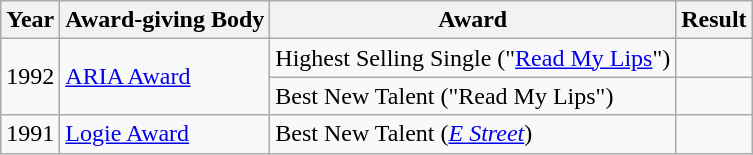<table class="wikitable">
<tr>
<th>Year</th>
<th>Award-giving Body</th>
<th>Award</th>
<th>Result</th>
</tr>
<tr>
<td rowspan="2">1992</td>
<td rowspan="2"><a href='#'>ARIA Award</a></td>
<td>Highest Selling Single ("<a href='#'>Read My Lips</a>")</td>
<td></td>
</tr>
<tr>
<td>Best New Talent ("Read My Lips")</td>
<td></td>
</tr>
<tr>
<td>1991</td>
<td><a href='#'>Logie Award</a></td>
<td>Best New Talent (<em><a href='#'>E Street</a></em>)</td>
<td></td>
</tr>
</table>
